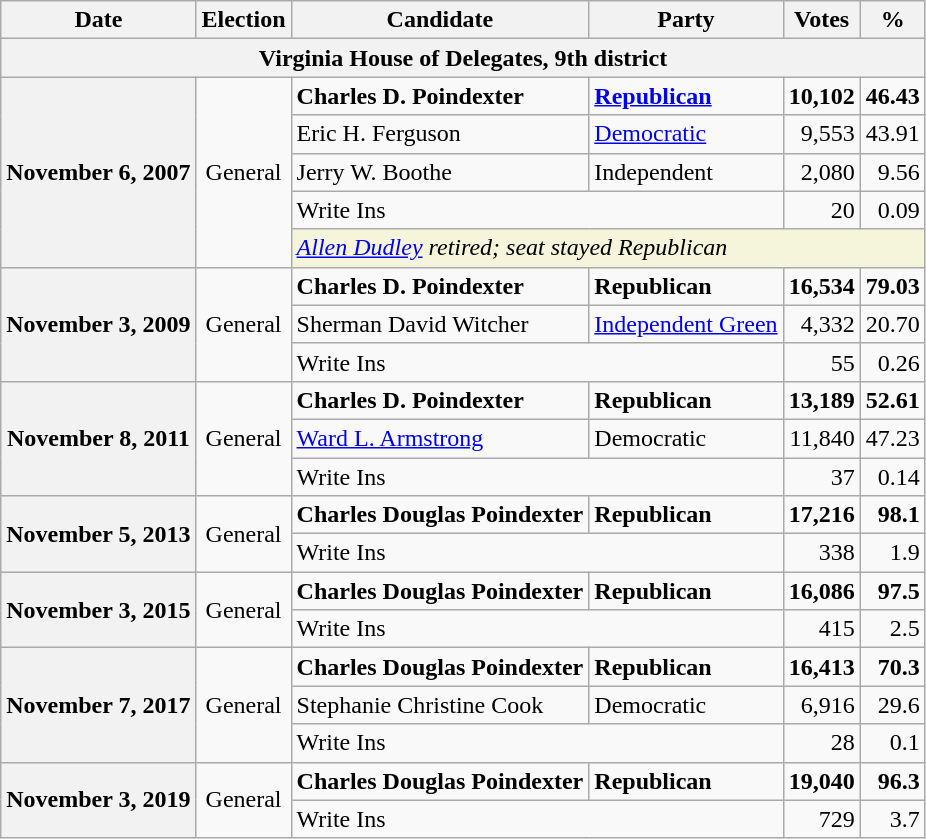<table class="wikitable">
<tr>
<th>Date</th>
<th>Election</th>
<th>Candidate</th>
<th>Party</th>
<th>Votes</th>
<th>%</th>
</tr>
<tr>
<th colspan="6">Virginia House of Delegates, 9th district</th>
</tr>
<tr>
<th rowspan="5">November 6, 2007</th>
<td rowspan="5" align="center">General</td>
<td><strong>Charles D. Poindexter</strong></td>
<td><strong><a href='#'>Republican</a></strong></td>
<td align="right"><strong>10,102</strong></td>
<td align="right"><strong>46.43</strong></td>
</tr>
<tr>
<td>Eric H. Ferguson</td>
<td><a href='#'>Democratic</a></td>
<td align="right">9,553</td>
<td align="right">43.91</td>
</tr>
<tr>
<td>Jerry W. Boothe</td>
<td>Independent</td>
<td align="right">2,080</td>
<td align="right">9.56</td>
</tr>
<tr>
<td colspan="2">Write Ins</td>
<td align="right">20</td>
<td align="right">0.09</td>
</tr>
<tr>
<td colspan="4" style="background:Beige"><em><a href='#'>Allen Dudley</a> retired; seat stayed Republican</em></td>
</tr>
<tr>
<th rowspan="3">November 3, 2009</th>
<td rowspan="3" align="center">General</td>
<td><strong>Charles D. Poindexter</strong></td>
<td><strong>Republican</strong></td>
<td align="right"><strong>16,534</strong></td>
<td align="right"><strong>79.03</strong></td>
</tr>
<tr>
<td>Sherman David Witcher</td>
<td><a href='#'>Independent Green</a></td>
<td align="right">4,332</td>
<td align="right">20.70</td>
</tr>
<tr>
<td colspan="2">Write Ins</td>
<td align="right">55</td>
<td align="right">0.26</td>
</tr>
<tr>
<th rowspan="3">November 8, 2011</th>
<td rowspan="3" align="center">General</td>
<td><strong>Charles D. Poindexter</strong></td>
<td><strong>Republican</strong></td>
<td align="right"><strong>13,189</strong></td>
<td align="right"><strong>52.61</strong></td>
</tr>
<tr>
<td><a href='#'>Ward L. Armstrong</a></td>
<td>Democratic</td>
<td align="right">11,840</td>
<td align="right">47.23</td>
</tr>
<tr>
<td colspan="2">Write Ins</td>
<td align="right">37</td>
<td align="right">0.14</td>
</tr>
<tr>
<th rowspan="2">November 5, 2013</th>
<td rowspan="2" align="center">General</td>
<td><strong>Charles Douglas Poindexter</strong></td>
<td><strong>Republican</strong></td>
<td align="right"><strong>17,216</strong></td>
<td align="right"><strong>98.1</strong></td>
</tr>
<tr>
<td colspan="2">Write Ins</td>
<td align="right">338</td>
<td align="right">1.9</td>
</tr>
<tr>
<th rowspan="2">November 3, 2015</th>
<td rowspan="2" align="center">General</td>
<td><strong>Charles Douglas Poindexter</strong></td>
<td><strong>Republican</strong></td>
<td align="right"><strong>16,086</strong></td>
<td align="right"><strong>97.5</strong></td>
</tr>
<tr>
<td colspan="2">Write Ins</td>
<td align="right">415</td>
<td align="right">2.5</td>
</tr>
<tr>
<th rowspan="3">November 7, 2017</th>
<td rowspan="3" align="center">General</td>
<td><strong>Charles Douglas Poindexter</strong></td>
<td><strong>Republican</strong></td>
<td align="right"><strong>16,413</strong></td>
<td align="right"><strong>70.3</strong></td>
</tr>
<tr>
<td>Stephanie Christine Cook</td>
<td>Democratic</td>
<td align="right">6,916</td>
<td align="right">29.6</td>
</tr>
<tr>
<td colspan="2">Write Ins</td>
<td align="right">28</td>
<td align="right">0.1</td>
</tr>
<tr>
<th rowspan="2">November 3, 2019</th>
<td rowspan="2" align="center">General</td>
<td><strong>Charles Douglas Poindexter</strong></td>
<td><strong>Republican</strong></td>
<td align="right"><strong>19,040</strong></td>
<td align="right"><strong>96.3</strong></td>
</tr>
<tr>
<td colspan="2">Write Ins</td>
<td align="right">729</td>
<td align="right">3.7</td>
</tr>
</table>
